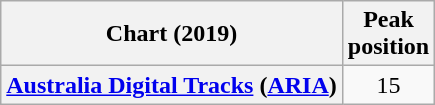<table class="wikitable plainrowheaders" style="text-align:center">
<tr>
<th scope="col">Chart (2019)</th>
<th scope="col">Peak<br>position</th>
</tr>
<tr>
<th scope="row"><a href='#'>Australia Digital Tracks</a> (<a href='#'>ARIA</a>)</th>
<td>15</td>
</tr>
</table>
